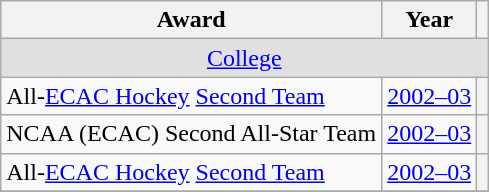<table class="wikitable">
<tr>
<th>Award</th>
<th>Year</th>
<th></th>
</tr>
<tr ALIGN="center" bgcolor="#e0e0e0">
<td colspan="3"><a href='#'>College</a></td>
</tr>
<tr>
<td>All-<a href='#'>ECAC Hockey</a> <a href='#'>Second Team</a></td>
<td><a href='#'>2002–03</a></td>
<th></th>
</tr>
<tr>
<td>NCAA (ECAC) Second All-Star Team</td>
<td><a href='#'>2002–03</a></td>
<th></th>
</tr>
<tr>
<td>All-<a href='#'>ECAC Hockey</a> <a href='#'>Second Team</a></td>
<td><a href='#'>2002–03</a></td>
<th></th>
</tr>
<tr>
</tr>
</table>
